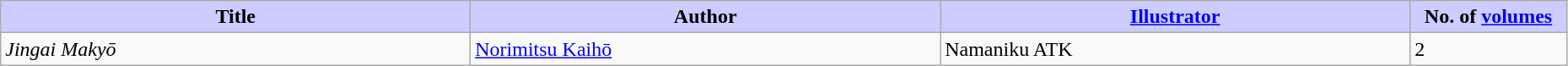<table class="wikitable" style="width: 98%;">
<tr>
<th width=30% style="background:#ccf;">Title</th>
<th width=30% style="background:#ccf;">Author</th>
<th width=30% style="background:#ccf;"><a href='#'>Illustrator</a></th>
<th width=10% style="background:#ccf;">No. of <a href='#'>volumes</a></th>
</tr>
<tr>
<td><em>Jingai Makyō</em></td>
<td><a href='#'>Norimitsu Kaihō</a></td>
<td>Namaniku ATK</td>
<td>2</td>
</tr>
</table>
